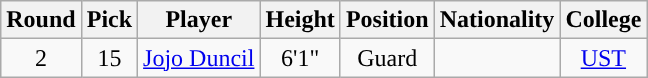<table class="wikitable sortable sortable">
<tr>
<th>Round</th>
<th>Pick</th>
<th>Player</th>
<th>Height</th>
<th>Position</th>
<th>Nationality</th>
<th>College</th>
</tr>
<tr style="text-align: center">
<td>2</td>
<td>15</td>
<td><a href='#'>Jojo Duncil</a></td>
<td>6'1"</td>
<td>Guard</td>
<td></td>
<td><a href='#'>UST</a></td>
</tr>
</table>
